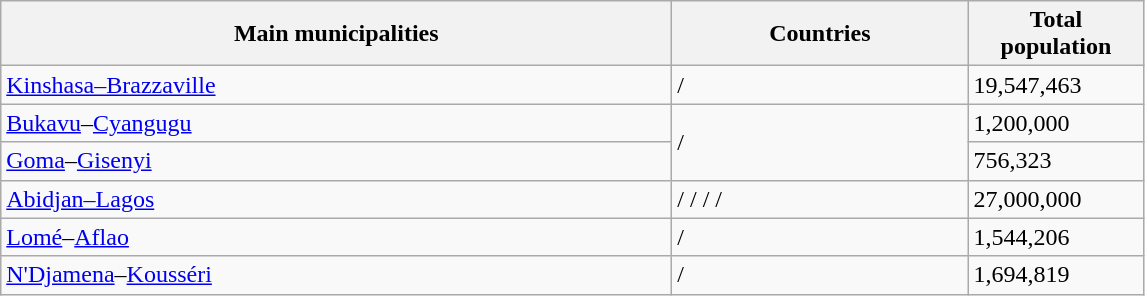<table class="wikitable sortable">
<tr>
<th width=440px>Main municipalities</th>
<th width=190px>Countries</th>
<th width=110px>Total population</th>
</tr>
<tr>
<td><a href='#'>Kinshasa–Brazzaville</a></td>
<td> /</td>
<td>19,547,463</td>
</tr>
<tr>
<td><a href='#'>Bukavu</a>–<a href='#'>Cyangugu</a></td>
<td rowspan="2"> / </td>
<td>1,200,000</td>
</tr>
<tr>
<td><a href='#'>Goma</a>–<a href='#'>Gisenyi</a></td>
<td>756,323</td>
</tr>
<tr>
<td><a href='#'>Abidjan–Lagos</a></td>
<td> /  /  /  / </td>
<td>27,000,000</td>
</tr>
<tr>
<td><a href='#'>Lomé</a>–<a href='#'>Aflao</a></td>
<td> / </td>
<td>1,544,206</td>
</tr>
<tr>
<td><a href='#'>N'Djamena</a>–<a href='#'>Kousséri</a></td>
<td> / </td>
<td>1,694,819</td>
</tr>
</table>
